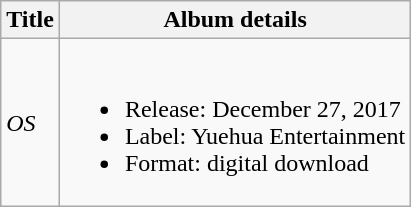<table class="wikitable">
<tr>
<th>Title</th>
<th>Album details</th>
</tr>
<tr>
<td><em>OS</em></td>
<td><br><ul><li>Release: December 27, 2017</li><li>Label: Yuehua Entertainment</li><li>Format: digital download</li></ul></td>
</tr>
</table>
